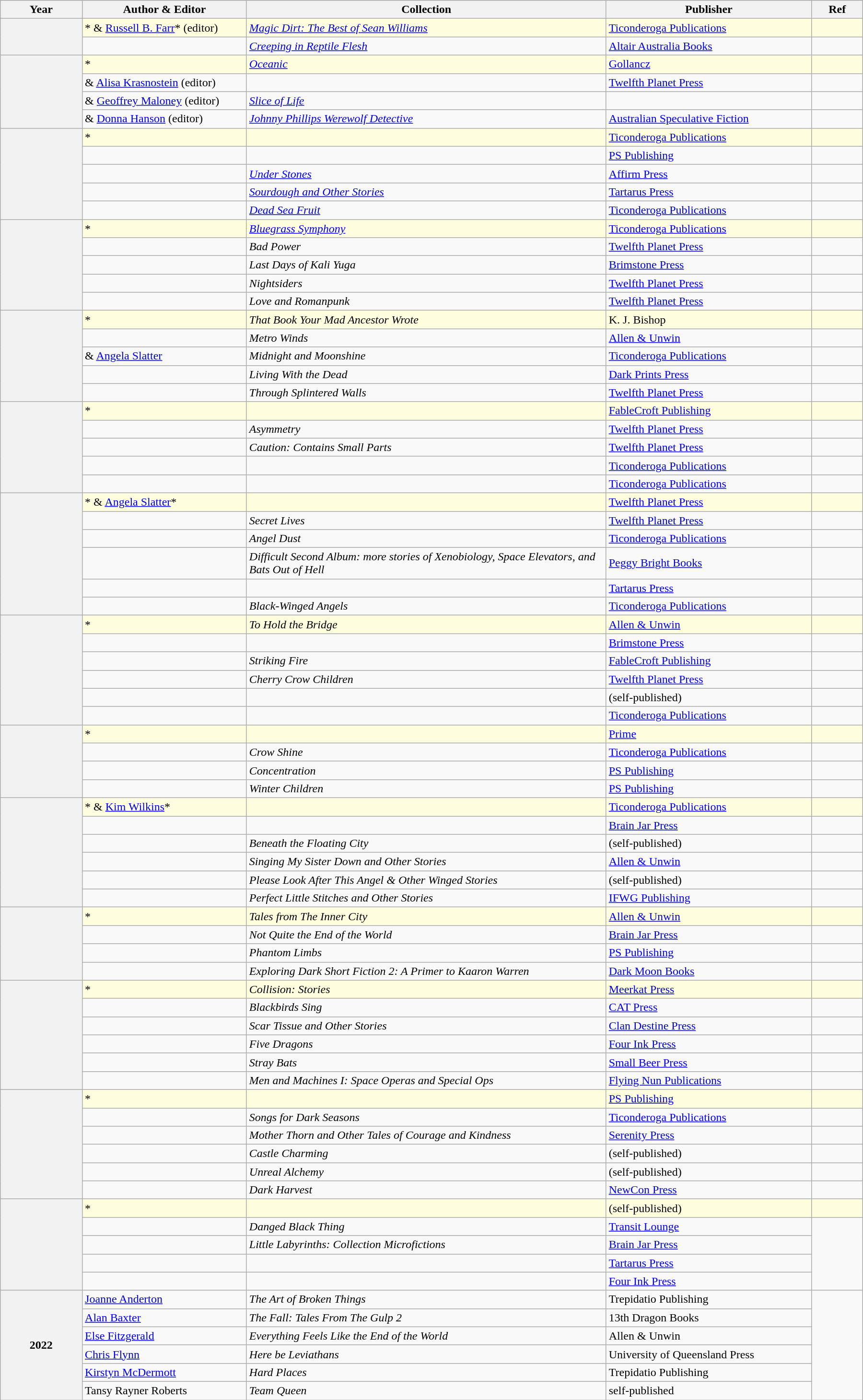<table class="sortable wikitable" width="95%" cellpadding="5" style="margin: 1em auto 1em auto">
<tr>
<th width="8%">Year</th>
<th width="16%">Author & Editor</th>
<th width="35%">Collection</th>
<th width="20%">Publisher</th>
<th width="5%" class="unsortable">Ref</th>
</tr>
<tr style="background:lightyellow;">
<th rowspan="2" align="center"></th>
<td>* & <a href='#'>Russell B. Farr</a>* (editor)</td>
<td><em><a href='#'>Magic Dirt: The Best of Sean Williams</a></em></td>
<td><a href='#'>Ticonderoga Publications</a></td>
<td></td>
</tr>
<tr>
<td></td>
<td><em><a href='#'>Creeping in Reptile Flesh</a></em></td>
<td><a href='#'>Altair Australia Books</a></td>
<td></td>
</tr>
<tr style="background:lightyellow;">
<th rowspan="4" align="center"></th>
<td>*</td>
<td><em><a href='#'>Oceanic</a></em></td>
<td><a href='#'>Gollancz</a></td>
<td></td>
</tr>
<tr>
<td> & <a href='#'>Alisa Krasnostein</a> (editor)</td>
<td><em></em></td>
<td><a href='#'>Twelfth Planet Press</a></td>
<td></td>
</tr>
<tr>
<td> & <a href='#'>Geoffrey Maloney</a> (editor)</td>
<td><em><a href='#'>Slice of Life</a></em></td>
<td></td>
<td></td>
</tr>
<tr>
<td> & <a href='#'>Donna Hanson</a> (editor)</td>
<td><em><a href='#'>Johnny Phillips Werewolf Detective</a></em></td>
<td><a href='#'>Australian Speculative Fiction</a></td>
<td></td>
</tr>
<tr style="background:lightyellow;">
<th rowspan="5" align="center"></th>
<td>*</td>
<td><em></em></td>
<td><a href='#'>Ticonderoga Publications</a></td>
<td></td>
</tr>
<tr>
<td></td>
<td><em></em></td>
<td><a href='#'>PS Publishing</a></td>
<td></td>
</tr>
<tr>
<td></td>
<td><em><a href='#'>Under Stones</a></em></td>
<td><a href='#'>Affirm Press</a></td>
<td></td>
</tr>
<tr>
<td></td>
<td><em><a href='#'>Sourdough and Other Stories</a></em></td>
<td><a href='#'>Tartarus Press</a></td>
<td></td>
</tr>
<tr>
<td></td>
<td><em><a href='#'>Dead Sea Fruit</a></em></td>
<td><a href='#'>Ticonderoga Publications</a></td>
<td></td>
</tr>
<tr style="background:lightyellow;">
<th rowspan="5" align="center"></th>
<td>*</td>
<td><em><a href='#'>Bluegrass Symphony</a></em></td>
<td><a href='#'>Ticonderoga Publications</a></td>
<td></td>
</tr>
<tr>
<td></td>
<td><em>Bad Power</em></td>
<td><a href='#'>Twelfth Planet Press</a></td>
<td></td>
</tr>
<tr>
<td></td>
<td><em>Last Days of Kali Yuga</em></td>
<td><a href='#'>Brimstone Press</a></td>
<td></td>
</tr>
<tr>
<td></td>
<td><em>Nightsiders</em></td>
<td><a href='#'>Twelfth Planet Press</a></td>
<td></td>
</tr>
<tr>
<td></td>
<td><em>Love and Romanpunk</em></td>
<td><a href='#'>Twelfth Planet Press</a></td>
<td></td>
</tr>
<tr style="background:lightyellow;">
<th rowspan="5" align="center"></th>
<td>*</td>
<td><em>That Book Your Mad Ancestor Wrote</em></td>
<td>K. J. Bishop</td>
<td></td>
</tr>
<tr>
<td></td>
<td><em>Metro Winds</em></td>
<td><a href='#'>Allen & Unwin</a></td>
<td></td>
</tr>
<tr>
<td> & <a href='#'>Angela Slatter</a></td>
<td><em>Midnight and Moonshine</em></td>
<td><a href='#'>Ticonderoga Publications</a></td>
<td></td>
</tr>
<tr>
<td></td>
<td><em>Living With the Dead</em></td>
<td><a href='#'>Dark Prints Press</a></td>
<td></td>
</tr>
<tr>
<td></td>
<td><em>Through Splintered Walls</em></td>
<td><a href='#'>Twelfth Planet Press</a></td>
<td></td>
</tr>
<tr style="background:lightyellow;">
<th rowspan="5" align="center"></th>
<td>*</td>
<td><em></em></td>
<td><a href='#'>FableCroft Publishing</a></td>
<td></td>
</tr>
<tr>
<td></td>
<td><em>Asymmetry</em></td>
<td><a href='#'>Twelfth Planet Press</a></td>
<td></td>
</tr>
<tr>
<td></td>
<td><em>Caution: Contains Small Parts</em></td>
<td><a href='#'>Twelfth Planet Press</a></td>
<td></td>
</tr>
<tr>
<td></td>
<td><em></em></td>
<td><a href='#'>Ticonderoga Publications</a></td>
<td></td>
</tr>
<tr>
<td></td>
<td><em></em></td>
<td><a href='#'>Ticonderoga Publications</a></td>
<td></td>
</tr>
<tr style="background:lightyellow;">
<th rowspan="6" align="center"></th>
<td>* & <a href='#'>Angela Slatter</a>*</td>
<td><em></em></td>
<td><a href='#'>Twelfth Planet Press</a></td>
<td></td>
</tr>
<tr>
<td></td>
<td><em>Secret Lives</em></td>
<td><a href='#'>Twelfth Planet Press</a></td>
<td></td>
</tr>
<tr>
<td></td>
<td><em>Angel Dust</em></td>
<td><a href='#'>Ticonderoga Publications</a></td>
<td></td>
</tr>
<tr>
<td></td>
<td><em>Difficult Second Album: more stories of Xenobiology, Space Elevators, and Bats Out of Hell</em></td>
<td><a href='#'>Peggy Bright Books</a></td>
<td></td>
</tr>
<tr>
<td></td>
<td></td>
<td><a href='#'>Tartarus Press</a></td>
<td></td>
</tr>
<tr>
<td></td>
<td><em>Black-Winged Angels</em></td>
<td><a href='#'>Ticonderoga Publications</a></td>
<td></td>
</tr>
<tr style="background:lightyellow;">
<th rowspan="6" align="center"></th>
<td>*</td>
<td><em>To Hold the Bridge</em></td>
<td><a href='#'>Allen & Unwin</a></td>
<td></td>
</tr>
<tr>
<td></td>
<td><em></em></td>
<td><a href='#'>Brimstone Press</a></td>
<td></td>
</tr>
<tr>
<td></td>
<td><em>Striking Fire</em></td>
<td><a href='#'>FableCroft Publishing</a></td>
<td></td>
</tr>
<tr>
<td></td>
<td><em>Cherry Crow Children</em></td>
<td><a href='#'>Twelfth Planet Press</a></td>
<td></td>
</tr>
<tr>
<td></td>
<td><em></em></td>
<td>(self-published)</td>
<td></td>
</tr>
<tr>
<td></td>
<td><em></em></td>
<td><a href='#'>Ticonderoga Publications</a></td>
<td></td>
</tr>
<tr style="background:lightyellow;">
<th rowspan="4" align="center"></th>
<td>*</td>
<td></td>
<td><a href='#'>Prime</a></td>
<td></td>
</tr>
<tr>
<td></td>
<td><em>Crow Shine</em></td>
<td><a href='#'>Ticonderoga Publications</a></td>
<td></td>
</tr>
<tr>
<td></td>
<td><em>Concentration</em></td>
<td><a href='#'>PS Publishing</a></td>
<td></td>
</tr>
<tr>
<td></td>
<td><em>Winter Children</em></td>
<td><a href='#'>PS Publishing</a></td>
<td></td>
</tr>
<tr style="background:lightyellow;">
<th rowspan="6" align="center"></th>
<td>* & <a href='#'>Kim Wilkins</a>*</td>
<td><em></em></td>
<td><a href='#'>Ticonderoga Publications</a></td>
<td></td>
</tr>
<tr>
<td></td>
<td><em></em></td>
<td><a href='#'>Brain Jar Press</a></td>
<td></td>
</tr>
<tr>
<td></td>
<td><em>Beneath the Floating City</em></td>
<td>(self-published)</td>
<td></td>
</tr>
<tr>
<td></td>
<td><em>Singing My Sister Down and Other Stories</em></td>
<td><a href='#'>Allen & Unwin</a></td>
<td></td>
</tr>
<tr>
<td></td>
<td><em>Please Look After This Angel & Other Winged Stories</em></td>
<td>(self-published)</td>
<td></td>
</tr>
<tr>
<td></td>
<td><em>Perfect Little Stitches and Other Stories</em></td>
<td><a href='#'>IFWG Publishing</a></td>
<td></td>
</tr>
<tr style="background:lightyellow;">
<th rowspan="4" align="center"></th>
<td>*</td>
<td><em>Tales from The Inner City</em></td>
<td><a href='#'>Allen & Unwin</a></td>
<td></td>
</tr>
<tr>
<td></td>
<td><em>Not Quite the End of the World</em></td>
<td><a href='#'>Brain Jar Press</a></td>
<td></td>
</tr>
<tr>
<td></td>
<td><em>Phantom Limbs</em></td>
<td><a href='#'>PS Publishing</a></td>
<td></td>
</tr>
<tr>
<td></td>
<td><em>Exploring Dark Short Fiction 2: A Primer to Kaaron Warren</em></td>
<td><a href='#'>Dark Moon Books</a></td>
<td></td>
</tr>
<tr style="background:lightyellow;">
<th rowspan="6" align="center"></th>
<td>*</td>
<td><em>Collision: Stories</em></td>
<td><a href='#'>Meerkat Press</a></td>
<td></td>
</tr>
<tr>
<td></td>
<td><em>Blackbirds Sing</em></td>
<td><a href='#'>CAT Press</a></td>
<td></td>
</tr>
<tr>
<td></td>
<td><em>Scar Tissue and Other Stories</em></td>
<td><a href='#'>Clan Destine Press</a></td>
<td></td>
</tr>
<tr>
<td></td>
<td><em>Five Dragons</em></td>
<td><a href='#'>Four Ink Press</a></td>
<td></td>
</tr>
<tr>
<td></td>
<td><em>Stray Bats</em></td>
<td><a href='#'>Small Beer Press</a></td>
<td></td>
</tr>
<tr>
<td></td>
<td><em>Men and Machines I: Space Operas and Special Ops</em></td>
<td><a href='#'>Flying Nun Publications</a></td>
<td></td>
</tr>
<tr style="background:lightyellow;">
<th rowspan="6" align="center"></th>
<td>*</td>
<td></td>
<td><a href='#'>PS Publishing</a></td>
<td></td>
</tr>
<tr>
<td></td>
<td><em>Songs for Dark Seasons</em></td>
<td><a href='#'>Ticonderoga Publications</a></td>
<td></td>
</tr>
<tr>
<td></td>
<td><em>Mother Thorn and Other Tales of Courage and Kindness</em></td>
<td><a href='#'>Serenity Press</a></td>
<td></td>
</tr>
<tr>
<td></td>
<td><em>Castle Charming</em></td>
<td>(self-published)</td>
<td></td>
</tr>
<tr>
<td></td>
<td><em>Unreal Alchemy</em></td>
<td>(self-published)</td>
<td></td>
</tr>
<tr>
<td></td>
<td><em>Dark Harvest</em></td>
<td><a href='#'>NewCon Press</a></td>
<td></td>
</tr>
<tr style="background:lightyellow;">
<th rowspan="5"></th>
<td>*</td>
<td></td>
<td>(self-published)</td>
<td></td>
</tr>
<tr>
<td></td>
<td><em>Danged Black Thing</em></td>
<td><a href='#'>Transit Lounge</a></td>
<td rowspan="4"></td>
</tr>
<tr>
<td></td>
<td><em>Little Labyrinths: Collection Microfictions</em></td>
<td><a href='#'>Brain Jar Press</a></td>
</tr>
<tr>
<td></td>
<td></td>
<td><a href='#'>Tartarus Press</a></td>
</tr>
<tr>
<td></td>
<td></td>
<td><a href='#'>Four Ink Press</a></td>
</tr>
<tr>
<th rowspan="6">2022</th>
<td><a href='#'>Joanne Anderton</a></td>
<td><em>The Art of Broken Things</em></td>
<td>Trepidatio Publishing</td>
<td rowspan="6"></td>
</tr>
<tr>
<td><a href='#'>Alan Baxter</a></td>
<td><em>The Fall: Tales From The Gulp 2</em></td>
<td>13th Dragon Books</td>
</tr>
<tr>
<td><a href='#'>Else Fitzgerald</a></td>
<td><em>Everything Feels Like the End of the World</em></td>
<td>Allen & Unwin</td>
</tr>
<tr>
<td><a href='#'>Chris Flynn</a></td>
<td><em>Here be Leviathans</em></td>
<td>University of Queensland Press</td>
</tr>
<tr>
<td><a href='#'>Kirstyn McDermott</a></td>
<td><em>Hard Places</em></td>
<td>Trepidatio Publishing</td>
</tr>
<tr>
<td>Tansy Rayner Roberts</td>
<td><em>Team Queen</em></td>
<td>self-published</td>
</tr>
</table>
